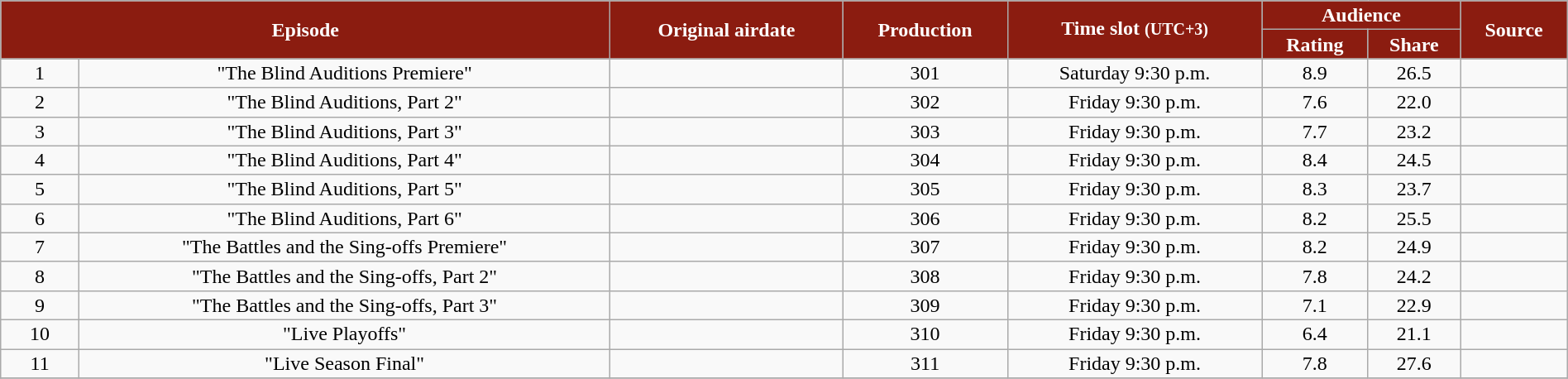<table class="wikitable" style="text-align:center; line-height:16px; width:100%;">
<tr>
<th style="background:#8b1c10; color:white;" rowspan="2" colspan="2">Episode</th>
<th style="background:#8b1c10; color:white;" rowspan="2">Original airdate</th>
<th style="background:#8b1c10; color:white;" rowspan="2">Production</th>
<th style="background:#8b1c10; color:white;" rowspan="2">Time slot <small>(UTC+3)</small></th>
<th style="background:#8b1c10; color:white;" colspan="2">Audience</th>
<th style="background:#8b1c10; color:white;" rowspan="2">Source</th>
</tr>
<tr>
<th style="background:#8b1c10; color:white;">Rating</th>
<th style="background:#8b1c10; color:white;">Share</th>
</tr>
<tr>
<td style="width:05%;">1</td>
<td>"The Blind Auditions Premiere"</td>
<td></td>
<td>301</td>
<td>Saturday 9:30 p.m.</td>
<td>8.9</td>
<td>26.5</td>
<td></td>
</tr>
<tr>
<td style="width:05%;">2</td>
<td>"The Blind Auditions, Part 2"</td>
<td></td>
<td>302</td>
<td>Friday 9:30 p.m.</td>
<td>7.6</td>
<td>22.0</td>
<td></td>
</tr>
<tr>
<td style="width:05%;">3</td>
<td>"The Blind Auditions, Part 3"</td>
<td></td>
<td>303</td>
<td>Friday 9:30 p.m.</td>
<td>7.7</td>
<td>23.2</td>
<td></td>
</tr>
<tr>
<td style="width:05%;">4</td>
<td>"The Blind Auditions, Part 4"</td>
<td></td>
<td>304</td>
<td>Friday 9:30 p.m.</td>
<td>8.4</td>
<td>24.5</td>
<td></td>
</tr>
<tr>
<td style="width:05%;">5</td>
<td>"The Blind Auditions, Part 5"</td>
<td></td>
<td>305</td>
<td>Friday 9:30 p.m.</td>
<td>8.3</td>
<td>23.7</td>
<td></td>
</tr>
<tr>
<td style="width:05%;">6</td>
<td>"The Blind Auditions, Part 6"</td>
<td></td>
<td>306</td>
<td>Friday 9:30 p.m.</td>
<td>8.2</td>
<td>25.5</td>
<td></td>
</tr>
<tr>
<td style="width:05%;">7</td>
<td>"The Battles and the Sing-offs Premiere"</td>
<td></td>
<td>307</td>
<td>Friday 9:30 p.m.</td>
<td>8.2</td>
<td>24.9</td>
<td></td>
</tr>
<tr>
<td style="width:05%;">8</td>
<td>"The Battles and the Sing-offs, Part 2"</td>
<td></td>
<td>308</td>
<td>Friday 9:30 p.m.</td>
<td>7.8</td>
<td>24.2</td>
<td></td>
</tr>
<tr>
<td style="width:05%;">9</td>
<td>"The Battles and the Sing-offs, Part 3"</td>
<td></td>
<td>309</td>
<td>Friday 9:30 p.m.</td>
<td>7.1</td>
<td>22.9</td>
<td></td>
</tr>
<tr>
<td style="width:05%;">10</td>
<td>"Live Playoffs"</td>
<td></td>
<td>310</td>
<td>Friday 9:30 p.m.</td>
<td>6.4</td>
<td>21.1</td>
<td></td>
</tr>
<tr>
<td style="width:05%;">11</td>
<td>"Live Season Final"</td>
<td></td>
<td>311</td>
<td>Friday 9:30 p.m.</td>
<td>7.8</td>
<td>27.6</td>
<td></td>
</tr>
<tr>
</tr>
</table>
